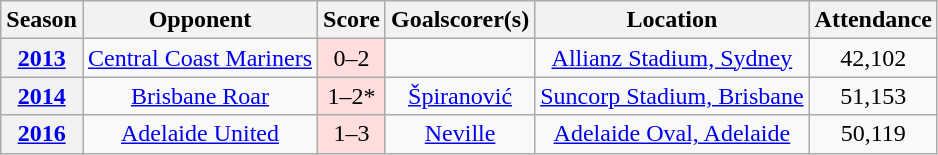<table class="wikitable sortable" style="text-align: center">
<tr>
<th colspan="1" scope="col">Season</th>
<th colspan="1" scope="col">Opponent</th>
<th colspan="1" scope="col">Score</th>
<th colspan="1" scope="col">Goalscorer(s)</th>
<th colspan="1" scope="col">Location</th>
<th colspan="1" scope="col">Attendance</th>
</tr>
<tr>
<th scope="row"><a href='#'>2013</a></th>
<td><a href='#'>Central Coast Mariners</a></td>
<td bgcolor="#ffdddd" style="text-align:center;">0–2</td>
<td></td>
<td><a href='#'>Allianz Stadium, Sydney</a></td>
<td>42,102</td>
</tr>
<tr>
<th scope="row"><a href='#'>2014</a></th>
<td><a href='#'>Brisbane Roar</a></td>
<td bgcolor="#ffdddd" style="text-align:center;">1–2*</td>
<td><a href='#'>Špiranović</a> </td>
<td><a href='#'>Suncorp Stadium, Brisbane</a></td>
<td>51,153</td>
</tr>
<tr>
<th scope="row"><a href='#'>2016</a></th>
<td><a href='#'>Adelaide United</a></td>
<td bgcolor="#ffdddd" style="text-align:center;">1–3</td>
<td><a href='#'>Neville</a> </td>
<td><a href='#'>Adelaide Oval, Adelaide</a></td>
<td>50,119</td>
</tr>
</table>
